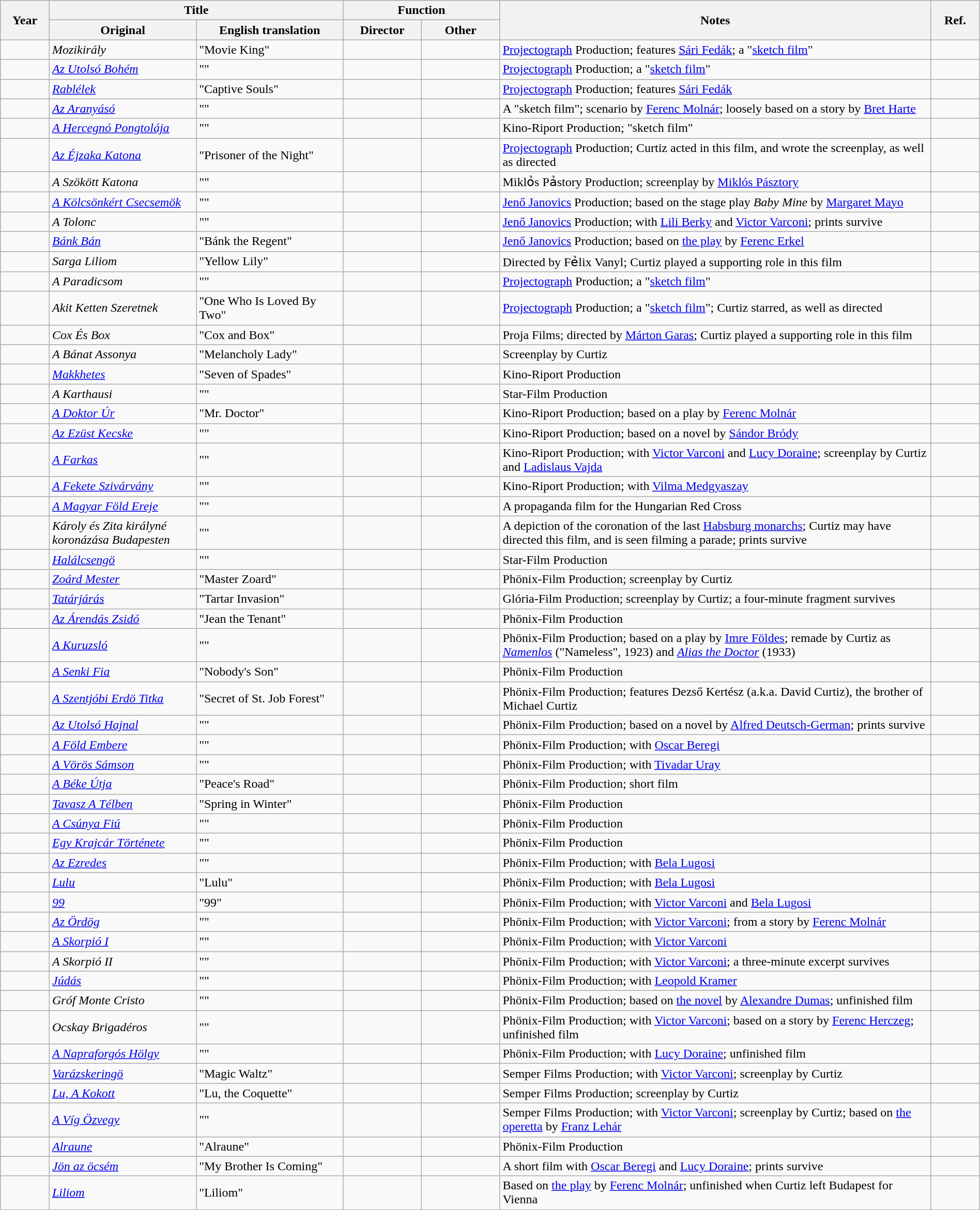<table class="wikitable sortable sticky-header-multi" width="100%">
<tr>
<th scope="col" rowspan="2" width="5%">Year</th>
<th scope="col" colspan="2">Title</th>
<th scope="col" colspan="2">Function</th>
<th scope="col" class="unsortable" rowspan="2">Notes</th>
<th scope="col" class="unsortable"rowspan="2" width="5%">Ref.</th>
</tr>
<tr>
<th scope="col" width="15%">Original</th>
<th scope="col" width="15%">English translation</th>
<th scope="col" width="8%">Director</th>
<th scope="col" width="8%">Other</th>
</tr>
<tr>
<td scope="row"></td>
<td><em>Mozikirály</em></td>
<td>"Movie King"</td>
<td></td>
<td></td>
<td><a href='#'>Projectograph</a> Production; features <a href='#'>Sári Fedák</a>; a "<a href='#'>sketch film</a>"</td>
<td align=center></td>
</tr>
<tr>
<td scope="row"></td>
<td><em><a href='#'>Az Utolsó Bohém</a></em></td>
<td>""</td>
<td></td>
<td></td>
<td><a href='#'>Projectograph</a> Production; a "<a href='#'>sketch film</a>"</td>
<td align=center></td>
</tr>
<tr>
<td scope="row"></td>
<td><em><a href='#'>Rablélek</a></em></td>
<td>"Captive Souls"</td>
<td></td>
<td></td>
<td><a href='#'>Projectograph</a> Production; features <a href='#'>Sári Fedák</a></td>
<td align=center></td>
</tr>
<tr>
<td scope="row"></td>
<td><em><a href='#'>Az Aranyásó</a></em></td>
<td>""</td>
<td></td>
<td></td>
<td>A "sketch film"; scenario by <a href='#'>Ferenc Molnár</a>; loosely based on a story by <a href='#'>Bret Harte</a></td>
<td align=center></td>
</tr>
<tr>
<td scope="row"></td>
<td><em><a href='#'>A Hercegnó Pongtolája</a></em></td>
<td>""</td>
<td></td>
<td></td>
<td>Kino-Riport Production; "sketch film"</td>
<td align=center></td>
</tr>
<tr>
<td scope="row"></td>
<td><em><a href='#'>Az Éjzaka Katona</a></em></td>
<td>"Prisoner of the Night"</td>
<td></td>
<td></td>
<td><a href='#'>Projectograph</a> Production; Curtiz acted in this film, and wrote the screenplay, as well as directed</td>
<td align=center></td>
</tr>
<tr>
<td scope="row"></td>
<td><em>A Szökött Katona</em></td>
<td>""</td>
<td></td>
<td></td>
<td>Miklỏs Pảstory Production; screenplay by <a href='#'>Miklós Pásztory</a></td>
<td align=center></td>
</tr>
<tr>
<td scope="row"></td>
<td><em><a href='#'>A Kölcsönkért Csecsemök</a></em></td>
<td>""</td>
<td></td>
<td></td>
<td><a href='#'>Jenő Janovics</a> Production; based on the stage play <em>Baby Mine</em> by <a href='#'>Margaret Mayo</a></td>
<td align=center></td>
</tr>
<tr>
<td scope="row"></td>
<td><em>A Tolonc</em></td>
<td>""</td>
<td></td>
<td></td>
<td><a href='#'>Jenő Janovics</a> Production; with <a href='#'>Lili Berky</a> and <a href='#'>Victor Varconi</a>; prints survive</td>
<td align=center></td>
</tr>
<tr>
<td scope="row"></td>
<td><em><a href='#'>Bánk Bán</a></em></td>
<td>"Bánk the Regent"</td>
<td></td>
<td></td>
<td><a href='#'>Jenő Janovics</a> Production; based on <a href='#'>the play</a> by <a href='#'>Ferenc Erkel</a></td>
<td align=center></td>
</tr>
<tr>
<td scope="row"></td>
<td><em>Sarga Liliom</em></td>
<td>"Yellow Lily"</td>
<td></td>
<td></td>
<td>Directed by Fẻlix Vanyl; Curtiz played a supporting role in this film</td>
<td align=center></td>
</tr>
<tr>
<td scope="row"></td>
<td><em>A Paradicsom</em></td>
<td>""</td>
<td></td>
<td></td>
<td><a href='#'>Projectograph</a> Production; a "<a href='#'>sketch film</a>"</td>
<td align=center></td>
</tr>
<tr>
<td scope="row"></td>
<td><em>Akit Ketten Szeretnek</em></td>
<td>"One Who Is Loved By Two"</td>
<td></td>
<td></td>
<td><a href='#'>Projectograph</a> Production; a "<a href='#'>sketch film</a>"; Curtiz starred, as well as directed</td>
<td align=center></td>
</tr>
<tr>
<td scope="row"></td>
<td><em>Cox És Box</em></td>
<td>"Cox and Box"</td>
<td></td>
<td></td>
<td>Proja Films; directed by <a href='#'>Márton Garas</a>; Curtiz played a supporting role in this film</td>
<td align=center></td>
</tr>
<tr>
<td scope="row"></td>
<td><em>A Bánat Assonya</em></td>
<td>"Melancholy Lady"</td>
<td></td>
<td></td>
<td>Screenplay by Curtiz</td>
<td align=center></td>
</tr>
<tr>
<td scope="row"></td>
<td><em><a href='#'>Makkhetes</a></em></td>
<td>"Seven of Spades"</td>
<td></td>
<td></td>
<td>Kino-Riport Production</td>
<td align=center></td>
</tr>
<tr>
<td scope="row"></td>
<td><em>A Karthausi</em></td>
<td>""</td>
<td></td>
<td></td>
<td>Star-Film Production</td>
<td align=center></td>
</tr>
<tr>
<td scope="row"></td>
<td><em><a href='#'>A Doktor Úr</a></em></td>
<td>"Mr. Doctor"</td>
<td></td>
<td></td>
<td>Kino-Riport Production; based on a play by <a href='#'>Ferenc Molnár</a></td>
<td align=center></td>
</tr>
<tr>
<td scope="row"></td>
<td><em><a href='#'>Az Ezüst Kecske</a></em></td>
<td>""</td>
<td></td>
<td></td>
<td>Kino-Riport Production; based on a novel by <a href='#'>Sándor Bródy</a></td>
<td align=center></td>
</tr>
<tr>
<td scope="row"></td>
<td><em><a href='#'>A Farkas</a></em></td>
<td>""</td>
<td></td>
<td></td>
<td>Kino-Riport Production; with <a href='#'>Victor Varconi</a> and <a href='#'>Lucy Doraine</a>; screenplay by Curtiz and <a href='#'>Ladislaus Vajda</a></td>
<td align=center></td>
</tr>
<tr>
<td scope="row"></td>
<td><em><a href='#'>A Fekete Szivárvány</a></em></td>
<td>""</td>
<td></td>
<td></td>
<td>Kino-Riport Production; with <a href='#'>Vilma Medgyaszay</a></td>
<td align=center></td>
</tr>
<tr>
<td scope="row"></td>
<td><em><a href='#'>A Magyar Föld Ereje</a></em></td>
<td>""</td>
<td></td>
<td></td>
<td>A propaganda film for the Hungarian Red Cross</td>
<td align=center></td>
</tr>
<tr>
<td scope="row"></td>
<td><em>Károly és Zita királyné koronázása Budapesten</em></td>
<td>""</td>
<td></td>
<td></td>
<td>A depiction of the coronation of the last <a href='#'>Habsburg monarchs</a>; Curtiz may have directed this film, and is seen filming a parade; prints survive</td>
<td align=center></td>
</tr>
<tr>
<td scope="row"></td>
<td><em><a href='#'>Halálcsengö</a></em></td>
<td>""</td>
<td></td>
<td></td>
<td>Star-Film Production</td>
<td align=center></td>
</tr>
<tr>
<td scope="row"></td>
<td><em><a href='#'>Zoárd Mester</a></em></td>
<td>"Master Zoard"</td>
<td></td>
<td></td>
<td>Phönix-Film Production; screenplay by Curtiz</td>
<td align=center></td>
</tr>
<tr>
<td scope="row"></td>
<td><em><a href='#'>Tatárjárás</a></em></td>
<td>"Tartar Invasion"</td>
<td></td>
<td></td>
<td>Glória-Film Production; screenplay by Curtiz; a four-minute fragment survives</td>
<td align=center></td>
</tr>
<tr>
<td scope="row"></td>
<td><em><a href='#'>Az Árendás Zsidó</a></em></td>
<td>"Jean the Tenant"</td>
<td></td>
<td></td>
<td>Phönix-Film Production</td>
<td align=center></td>
</tr>
<tr>
<td scope="row"></td>
<td><em><a href='#'>A Kuruzsló</a></em></td>
<td>""</td>
<td></td>
<td></td>
<td>Phönix-Film Production; based on a play by <a href='#'>Imre Földes</a>; remade by Curtiz as <em><a href='#'>Namenlos</a></em> ("Nameless", 1923) and <em><a href='#'>Alias the Doctor</a></em> (1933)</td>
<td align=center></td>
</tr>
<tr>
<td scope="row"></td>
<td><em><a href='#'>A Senki Fia</a></em></td>
<td>"Nobody's Son"</td>
<td></td>
<td></td>
<td>Phönix-Film Production</td>
<td align=center></td>
</tr>
<tr>
<td scope="row"></td>
<td><em><a href='#'>A Szentjóbi Erdö Titka</a></em></td>
<td>"Secret of St. Job Forest"</td>
<td></td>
<td></td>
<td>Phönix-Film Production; features Dezső Kertész (a.k.a. David Curtiz), the brother of Michael Curtiz</td>
<td align=center></td>
</tr>
<tr>
<td scope="row"></td>
<td><em><a href='#'>Az Utolsó Hajnal</a></em></td>
<td>""</td>
<td></td>
<td></td>
<td>Phönix-Film Production; based on a novel by <a href='#'>Alfred Deutsch-German</a>; prints survive</td>
<td align=center></td>
</tr>
<tr>
<td scope="row"></td>
<td><em><a href='#'>A Föld Embere</a></em></td>
<td>""</td>
<td></td>
<td></td>
<td>Phönix-Film Production; with <a href='#'>Oscar Beregi</a></td>
<td align=center></td>
</tr>
<tr>
<td scope="row"></td>
<td><em><a href='#'>A Vörös Sámson</a></em></td>
<td>""</td>
<td></td>
<td></td>
<td>Phönix-Film Production; with <a href='#'>Tivadar Uray</a></td>
<td align=center></td>
</tr>
<tr>
<td scope="row"></td>
<td><em><a href='#'>A Béke Útja</a></em></td>
<td>"Peace's Road"</td>
<td></td>
<td></td>
<td>Phönix-Film Production; short film</td>
<td align=center></td>
</tr>
<tr>
<td scope="row"></td>
<td><em><a href='#'>Tavasz A Télben</a></em></td>
<td>"Spring in Winter"</td>
<td></td>
<td></td>
<td>Phönix-Film Production</td>
<td align=center></td>
</tr>
<tr>
<td scope="row"></td>
<td><em><a href='#'>A Csúnya Fiú</a></em></td>
<td>""</td>
<td></td>
<td></td>
<td>Phönix-Film Production</td>
<td align=center></td>
</tr>
<tr>
<td scope="row"></td>
<td><em><a href='#'>Egy Krajcár Története</a></em></td>
<td>""</td>
<td></td>
<td></td>
<td>Phönix-Film Production</td>
<td align=center></td>
</tr>
<tr>
<td scope="row"></td>
<td><em><a href='#'>Az Ezredes</a></em></td>
<td>""</td>
<td></td>
<td></td>
<td>Phönix-Film Production; with <a href='#'>Bela Lugosi</a></td>
<td align=center></td>
</tr>
<tr>
<td scope="row"></td>
<td><em><a href='#'>Lulu</a></em></td>
<td>"Lulu"</td>
<td></td>
<td></td>
<td>Phönix-Film Production; with <a href='#'>Bela Lugosi</a></td>
<td align=center></td>
</tr>
<tr>
<td scope="row"></td>
<td><em><a href='#'>99</a></em></td>
<td>"99"</td>
<td></td>
<td></td>
<td>Phönix-Film Production; with <a href='#'>Victor Varconi</a> and <a href='#'>Bela Lugosi</a></td>
<td align=center></td>
</tr>
<tr>
<td scope="row"></td>
<td><em><a href='#'>Az Ördög</a></em></td>
<td>""</td>
<td></td>
<td></td>
<td>Phönix-Film Production; with <a href='#'>Victor Varconi</a>; from a story by <a href='#'>Ferenc Molnár</a></td>
<td align=center></td>
</tr>
<tr>
<td scope="row"></td>
<td><em><a href='#'>A Skorpió I</a></em></td>
<td>""</td>
<td></td>
<td></td>
<td>Phönix-Film Production; with <a href='#'>Victor Varconi</a></td>
<td align=center></td>
</tr>
<tr>
<td scope="row"></td>
<td><em>A Skorpió II</em></td>
<td>""</td>
<td></td>
<td></td>
<td>Phönix-Film Production; with <a href='#'>Victor Varconi</a>; a three-minute excerpt survives</td>
<td align=center></td>
</tr>
<tr>
<td scope="row"></td>
<td><em><a href='#'>Júdás</a></em></td>
<td>""</td>
<td></td>
<td></td>
<td>Phönix-Film Production; with <a href='#'>Leopold Kramer</a></td>
<td align=center></td>
</tr>
<tr>
<td scope="row"></td>
<td><em>Gróf Monte Cristo</em></td>
<td>""</td>
<td></td>
<td></td>
<td>Phönix-Film Production; based on <a href='#'>the novel</a> by <a href='#'>Alexandre Dumas</a>; unfinished film</td>
<td align=center></td>
</tr>
<tr>
<td scope="row"></td>
<td><em>Ocskay Brigadéros</em></td>
<td>""</td>
<td></td>
<td></td>
<td>Phönix-Film Production; with <a href='#'>Victor Varconi</a>; based on a story by <a href='#'>Ferenc Herczeg</a>; unfinished film</td>
<td align=center></td>
</tr>
<tr>
<td scope="row"></td>
<td><em><a href='#'>A Napraforgós Hölgy</a></em></td>
<td>""</td>
<td></td>
<td></td>
<td>Phönix-Film Production; with <a href='#'>Lucy Doraine</a>; unfinished film</td>
<td align=center></td>
</tr>
<tr>
<td scope="row"></td>
<td><em><a href='#'>Varázskeringö</a></em></td>
<td>"Magic Waltz"</td>
<td></td>
<td></td>
<td>Semper Films Production; with <a href='#'>Victor Varconi</a>; screenplay by Curtiz</td>
<td align=center></td>
</tr>
<tr>
<td scope="row"></td>
<td><em><a href='#'>Lu, A Kokott</a></em></td>
<td>"Lu, the Coquette"</td>
<td></td>
<td></td>
<td>Semper Films Production; screenplay by Curtiz</td>
<td align=center></td>
</tr>
<tr>
<td scope="row"></td>
<td><em><a href='#'>A Víg Özvegy</a></em></td>
<td>""</td>
<td></td>
<td></td>
<td>Semper Films Production; with <a href='#'>Victor Varconi</a>; screenplay by Curtiz; based on <a href='#'>the operetta</a> by <a href='#'>Franz Lehár</a></td>
<td align=center></td>
</tr>
<tr>
<td scope="row"></td>
<td><em><a href='#'>Alraune</a></em></td>
<td>"Alraune"</td>
<td></td>
<td></td>
<td>Phönix-Film Production</td>
<td align=center></td>
</tr>
<tr>
<td scope="row"></td>
<td><em><a href='#'>Jön az öcsém</a></em></td>
<td>"My Brother Is Coming"</td>
<td></td>
<td></td>
<td>A short film with <a href='#'>Oscar Beregi</a> and <a href='#'>Lucy Doraine</a>; prints survive</td>
<td align=center></td>
</tr>
<tr>
<td scope="row"></td>
<td><em><a href='#'>Liliom</a></em></td>
<td>"Liliom"</td>
<td></td>
<td></td>
<td>Based on <a href='#'>the play</a> by <a href='#'>Ferenc Molnár</a>; unfinished when Curtiz left Budapest for Vienna</td>
<td align=center></td>
</tr>
<tr>
</tr>
</table>
